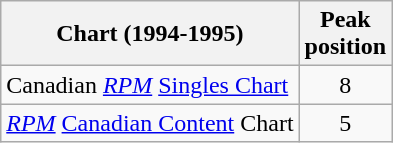<table class="wikitable">
<tr>
<th>Chart (1994-1995)</th>
<th>Peak<br>position</th>
</tr>
<tr>
<td align="left">Canadian <em><a href='#'>RPM</a></em> <a href='#'>Singles Chart</a></td>
<td align="center">8</td>
</tr>
<tr>
<td align="left"><em><a href='#'>RPM</a></em> <a href='#'>Canadian Content</a> Chart</td>
<td align="center">5</td>
</tr>
</table>
